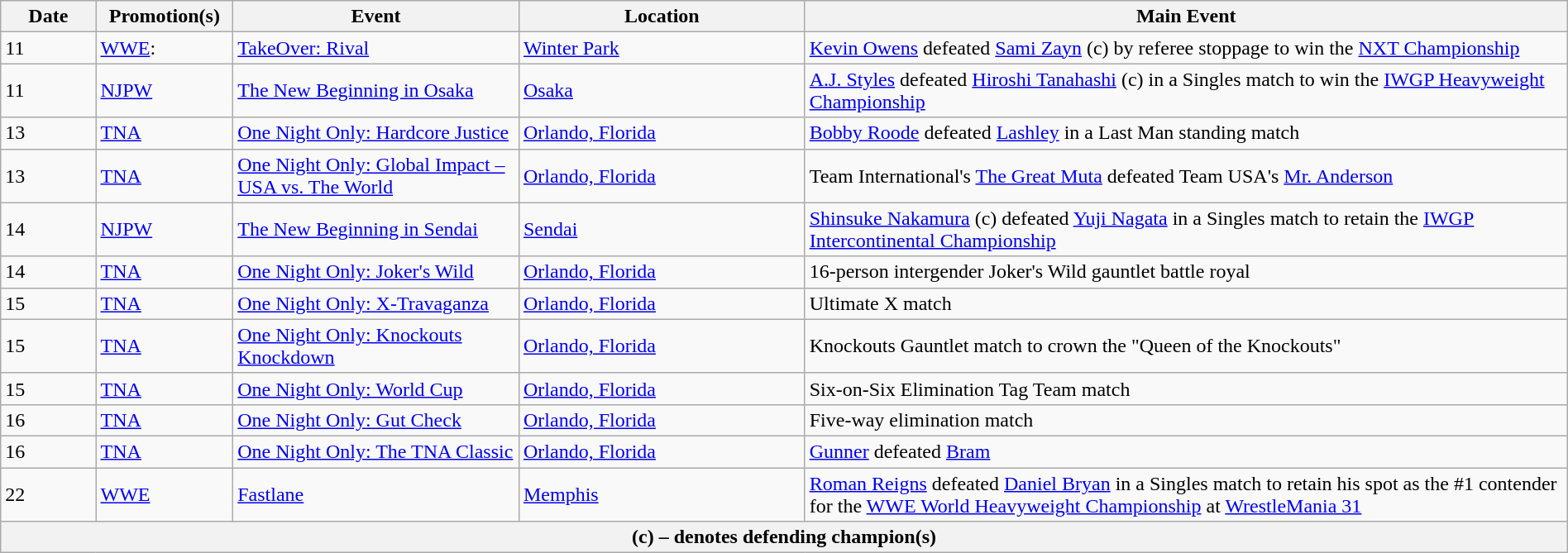<table class="wikitable" style="width:100%;">
<tr>
<th width=5%>Date</th>
<th width=5%>Promotion(s)</th>
<th width=15%>Event</th>
<th width=15%>Location</th>
<th width=40%>Main Event</th>
</tr>
<tr>
<td>11</td>
<td><a href='#'>WWE</a>:<br></td>
<td><a href='#'>TakeOver: Rival</a></td>
<td><a href='#'>Winter Park</a></td>
<td><a href='#'>Kevin Owens</a> defeated <a href='#'>Sami Zayn</a> (c) by referee stoppage to win the <a href='#'>NXT Championship</a></td>
</tr>
<tr>
<td>11</td>
<td><a href='#'>NJPW</a></td>
<td><a href='#'>The New Beginning in Osaka</a></td>
<td><a href='#'>Osaka</a></td>
<td><a href='#'>A.J. Styles</a> defeated <a href='#'>Hiroshi Tanahashi</a> (c) in a Singles match to win the <a href='#'>IWGP Heavyweight Championship</a></td>
</tr>
<tr>
<td>13</td>
<td><a href='#'>TNA</a></td>
<td><a href='#'>One Night Only: Hardcore Justice</a></td>
<td><a href='#'>Orlando, Florida</a></td>
<td><a href='#'>Bobby Roode</a> defeated <a href='#'>Lashley</a> in a Last Man standing match</td>
</tr>
<tr>
<td>13</td>
<td><a href='#'>TNA</a></td>
<td><a href='#'>One Night Only: Global Impact – USA vs. The World</a></td>
<td><a href='#'>Orlando, Florida</a></td>
<td>Team International's <a href='#'>The Great Muta</a> defeated Team USA's <a href='#'>Mr. Anderson</a></td>
</tr>
<tr>
<td>14</td>
<td><a href='#'>NJPW</a></td>
<td><a href='#'>The New Beginning in Sendai</a></td>
<td><a href='#'>Sendai</a></td>
<td><a href='#'>Shinsuke Nakamura</a> (c) defeated <a href='#'>Yuji Nagata</a> in a Singles match to retain the <a href='#'>IWGP Intercontinental Championship</a></td>
</tr>
<tr>
<td>14</td>
<td><a href='#'>TNA</a></td>
<td><a href='#'>One Night Only: Joker's Wild</a></td>
<td><a href='#'>Orlando, Florida</a></td>
<td>16-person intergender Joker's Wild gauntlet battle royal</td>
</tr>
<tr>
<td>15</td>
<td><a href='#'>TNA</a></td>
<td><a href='#'>One Night Only: X-Travaganza</a></td>
<td><a href='#'>Orlando, Florida</a></td>
<td>Ultimate X match</td>
</tr>
<tr>
<td>15</td>
<td><a href='#'>TNA</a></td>
<td><a href='#'>One Night Only: Knockouts Knockdown</a></td>
<td><a href='#'>Orlando, Florida</a></td>
<td>Knockouts Gauntlet match to crown the "Queen of the Knockouts"</td>
</tr>
<tr>
<td>15</td>
<td><a href='#'>TNA</a></td>
<td><a href='#'>One Night Only: World Cup</a></td>
<td><a href='#'>Orlando, Florida</a></td>
<td>Six-on-Six Elimination Tag Team match</td>
</tr>
<tr>
<td>16</td>
<td><a href='#'>TNA</a></td>
<td><a href='#'>One Night Only: Gut Check</a></td>
<td><a href='#'>Orlando, Florida</a></td>
<td>Five-way elimination match</td>
</tr>
<tr>
<td>16</td>
<td><a href='#'>TNA</a></td>
<td><a href='#'>One Night Only: The TNA Classic</a></td>
<td><a href='#'>Orlando, Florida</a></td>
<td><a href='#'>Gunner</a> defeated <a href='#'>Bram</a></td>
</tr>
<tr>
<td>22</td>
<td><a href='#'>WWE</a></td>
<td><a href='#'>Fastlane</a></td>
<td><a href='#'>Memphis</a></td>
<td><a href='#'>Roman Reigns</a> defeated <a href='#'>Daniel Bryan</a> in a Singles match to retain his spot as the #1 contender for the <a href='#'>WWE World Heavyweight Championship</a> at <a href='#'>WrestleMania 31</a></td>
</tr>
<tr>
<th colspan="6">(c) – denotes defending champion(s)</th>
</tr>
</table>
